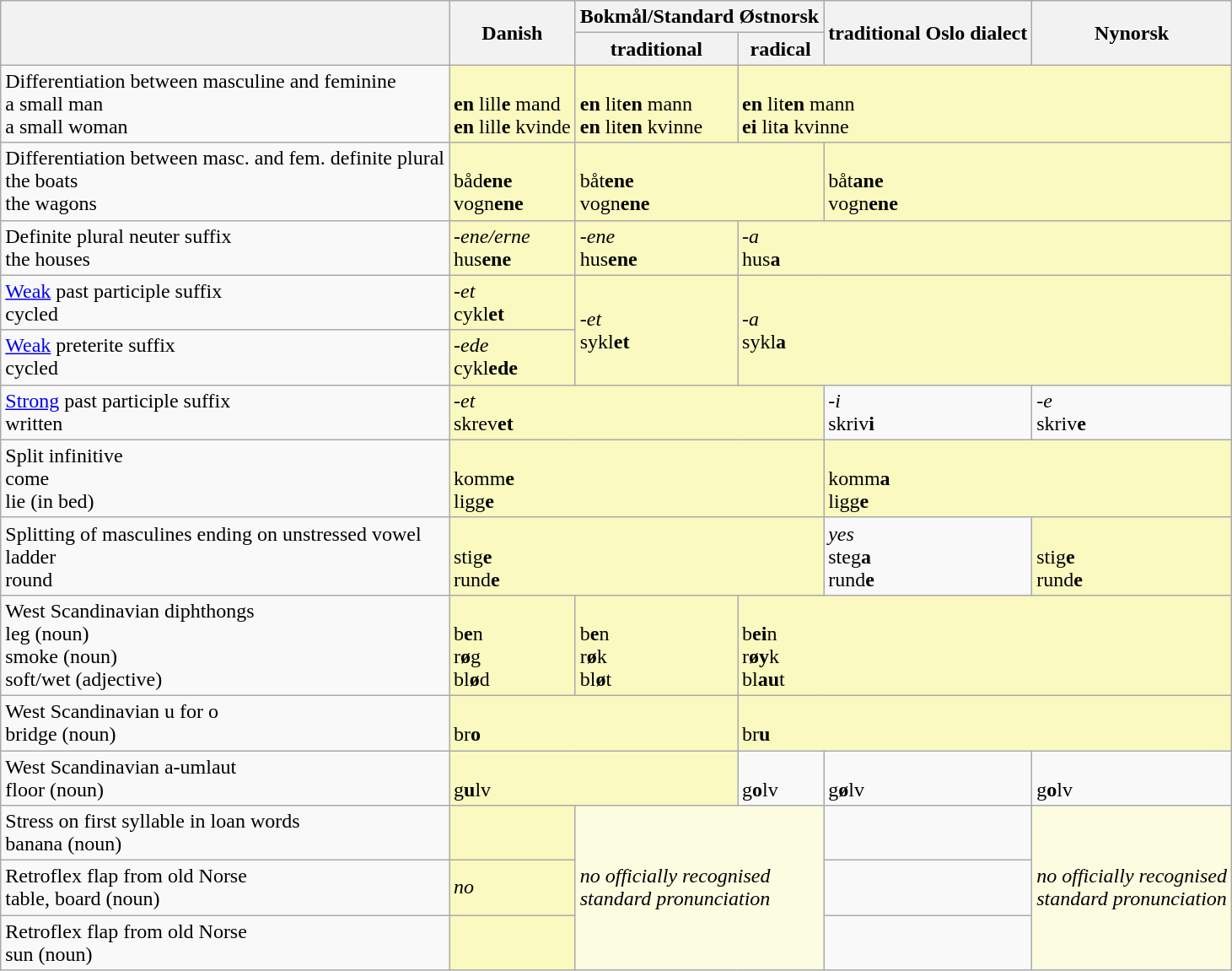<table class="wikitable">
<tr>
<th rowspan=2></th>
<th rowspan=2>Danish</th>
<th colspan=2>Bokmål/Standard Østnorsk</th>
<th rowspan=2>traditional Oslo dialect</th>
<th rowspan=2>Nynorsk </th>
</tr>
<tr>
<th>traditional</th>
<th>radical</th>
</tr>
<tr>
<td>Differentiation between masculine and feminine<br>a small man<br>a small woman</td>
<td style="background: #f9f9c0"><br><strong>en</strong> lill<strong>e</strong> mand<br><strong>en</strong> lill<strong>e</strong> kvinde</td>
<td style="background: #f9f9c0"><br><strong>en</strong> lit<strong>en</strong> mann<br><strong>en</strong> lit<strong>en</strong> kvinne</td>
<td colspan=3 style="background: #f9f9c0"><br><strong>en</strong> lit<strong>en</strong> mann<br><strong>ei</strong> lit<strong>a</strong> kvinne</td>
</tr>
<tr>
<td>Differentiation between masc. and fem. definite plural<br>the boats<br>the wagons</td>
<td style="background: #f9f9c0"><br>båd<strong>ene</strong><br>vogn<strong>ene</strong></td>
<td colspan=2 style="background: #f9f9c0"><br>båt<strong>ene</strong><br>vogn<strong>ene</strong></td>
<td colspan=2 style="background: #f9f9c0"><br>båt<strong>ane</strong><br>vogn<strong>ene</strong></td>
</tr>
<tr>
<td>Definite plural neuter suffix<br>the houses</td>
<td style="background: #f9f9c0"><em>-ene/erne</em><br>hus<strong>ene</strong></td>
<td style="background: #f9f9c0"><em>-ene</em><br>hus<strong>ene</strong></td>
<td colspan=3 style="background: #f9f9c0"><em>-a</em><br>hus<strong>a</strong></td>
</tr>
<tr>
<td><a href='#'>Weak</a> past participle suffix<br>cycled</td>
<td style="background: #f9f9c0"><em>-et</em><br>cykl<strong>et</strong></td>
<td rowspan="2" style="background: #f9f9c0"><em>-et</em><br>sykl<strong>et</strong></td>
<td colspan="3" rowspan="2" style="background: #f9f9c0"><em>-a</em><br>sykl<strong>a</strong></td>
</tr>
<tr>
<td><a href='#'>Weak</a> preterite suffix<br>cycled</td>
<td style="background: #f9f9c0"><em>-ede</em><br>cykl<strong>ede</strong></td>
</tr>
<tr>
<td><a href='#'>Strong</a> past participle suffix<br>written</td>
<td colspan=3 style="background: #f9f9c0"><em>-et</em><br>skrev<strong>et</strong></td>
<td><em>-i</em><br>skriv<strong>i</strong></td>
<td><em>-e</em><br>skriv<strong>e</strong></td>
</tr>
<tr>
<td>Split infinitive<br>come<br>lie (in bed)</td>
<td colspan=3 style="background: #f9f9c0"><br>komm<strong>e</strong><br>ligg<strong>e</strong></td>
<td colspan=2 style="background: #f9f9c0"><br>komm<strong>a</strong><br>ligg<strong>e</strong></td>
</tr>
<tr>
<td>Splitting of masculines ending on unstressed vowel<br>ladder<br>round</td>
<td colspan=3 style="background: #f9f9c0"><br>stig<strong>e</strong><br>rund<strong>e</strong></td>
<td><em>yes</em><br>steg<strong>a</strong><br>rund<strong>e</strong></td>
<td style="background: #f9f9c0"><br>stig<strong>e</strong><br>rund<strong>e</strong></td>
</tr>
<tr>
<td>West Scandinavian diphthongs<br>leg (noun)<br>smoke (noun)<br>soft/wet (adjective)</td>
<td style="background: #f9f9c0"><br>b<strong>e</strong>n<br>r<strong>ø</strong>g<br>bl<strong>ø</strong>d</td>
<td style="background: #f9f9c0"><br>b<strong>e</strong>n<br>r<strong>ø</strong>k<br>bl<strong>ø</strong>t</td>
<td colspan=3 style="background: #f9f9c0"><br>b<strong>ei</strong>n<br>r<strong>øy</strong>k<br>bl<strong>au</strong>t</td>
</tr>
<tr>
<td>West Scandinavian u for o<br>bridge (noun)</td>
<td colspan=2 style="background: #f9f9c0"><br>br<strong>o</strong></td>
<td colspan=3 style="background: #f9f9c0"><br>br<strong>u</strong></td>
</tr>
<tr>
<td>West Scandinavian a-umlaut<br>floor (noun)</td>
<td colspan=2 style="background: #f9f9c0"><br>g<strong>u</strong>lv<br></td>
<td><br>g<strong>o</strong>lv</td>
<td><br>g<strong>ø</strong>lv</td>
<td><br>g<strong>o</strong>lv<br></td>
</tr>
<tr>
<td>Stress on first syllable in loan words<br>banana (noun)</td>
<td style="background: #f9f9c0"><br></td>
<td colspan="2" rowspan="3" style="background: #fcfce0"><em>no officially recognised<br>standard pronunciation</em></td>
<td><br></td>
<td rowspan="3" style="background: #fcfce0"><em>no officially recognised<br>standard pronunciation</em></td>
</tr>
<tr>
<td>Retroflex flap  from old Norse <br>table, board (noun)</td>
<td style="background: #f9f9c0"><em>no</em><br></td>
<td><br></td>
</tr>
<tr>
<td>Retroflex flap  from old Norse <br>sun (noun)</td>
<td style="background: #f9f9c0"><br></td>
<td><br></td>
</tr>
</table>
